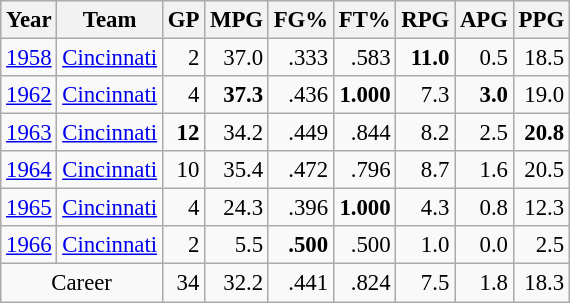<table class="wikitable sortable" style="font-size:95%; text-align:right;">
<tr>
<th>Year</th>
<th>Team</th>
<th>GP</th>
<th>MPG</th>
<th>FG%</th>
<th>FT%</th>
<th>RPG</th>
<th>APG</th>
<th>PPG</th>
</tr>
<tr>
<td style="text-align:left;"><a href='#'>1958</a></td>
<td style="text-align:left;"><a href='#'>Cincinnati</a></td>
<td>2</td>
<td>37.0</td>
<td>.333</td>
<td>.583</td>
<td><strong>11.0</strong></td>
<td>0.5</td>
<td>18.5</td>
</tr>
<tr>
<td style="text-align:left;"><a href='#'>1962</a></td>
<td style="text-align:left;"><a href='#'>Cincinnati</a></td>
<td>4</td>
<td><strong>37.3</strong></td>
<td>.436</td>
<td><strong>1.000</strong></td>
<td>7.3</td>
<td><strong>3.0</strong></td>
<td>19.0</td>
</tr>
<tr>
<td style="text-align:left;"><a href='#'>1963</a></td>
<td style="text-align:left;"><a href='#'>Cincinnati</a></td>
<td><strong>12</strong></td>
<td>34.2</td>
<td>.449</td>
<td>.844</td>
<td>8.2</td>
<td>2.5</td>
<td><strong>20.8</strong></td>
</tr>
<tr>
<td style="text-align:left;"><a href='#'>1964</a></td>
<td style="text-align:left;"><a href='#'>Cincinnati</a></td>
<td>10</td>
<td>35.4</td>
<td>.472</td>
<td>.796</td>
<td>8.7</td>
<td>1.6</td>
<td>20.5</td>
</tr>
<tr>
<td style="text-align:left;"><a href='#'>1965</a></td>
<td style="text-align:left;"><a href='#'>Cincinnati</a></td>
<td>4</td>
<td>24.3</td>
<td>.396</td>
<td><strong>1.000</strong></td>
<td>4.3</td>
<td>0.8</td>
<td>12.3</td>
</tr>
<tr>
<td style="text-align:left;"><a href='#'>1966</a></td>
<td style="text-align:left;"><a href='#'>Cincinnati</a></td>
<td>2</td>
<td>5.5</td>
<td><strong>.500</strong></td>
<td>.500</td>
<td>1.0</td>
<td>0.0</td>
<td>2.5</td>
</tr>
<tr class="sortbottom">
<td colspan="2" style="text-align:center;">Career</td>
<td>34</td>
<td>32.2</td>
<td>.441</td>
<td>.824</td>
<td>7.5</td>
<td>1.8</td>
<td>18.3</td>
</tr>
</table>
